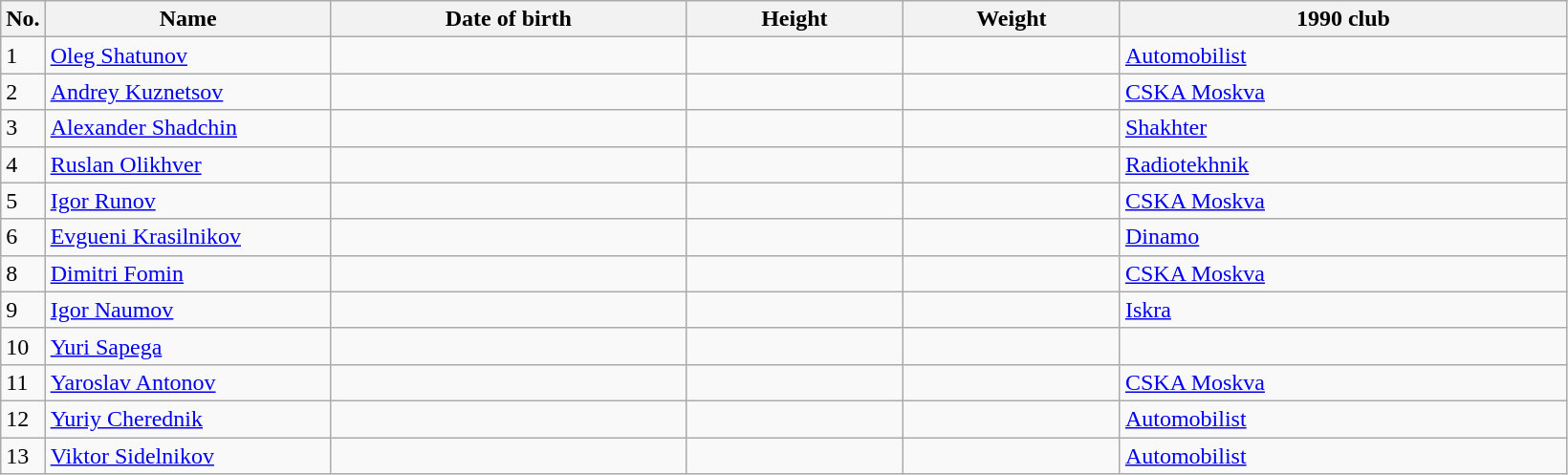<table class=wikitable sortable style=font-size:100%; text-align:center;>
<tr>
<th>No.</th>
<th style=width:12em>Name</th>
<th style=width:15em>Date of birth</th>
<th style=width:9em>Height</th>
<th style=width:9em>Weight</th>
<th style=width:19em>1990 club</th>
</tr>
<tr>
<td>1</td>
<td><a href='#'>Oleg Shatunov</a></td>
<td></td>
<td></td>
<td></td>
<td><a href='#'>Automobilist</a></td>
</tr>
<tr>
<td>2</td>
<td><a href='#'>Andrey Kuznetsov</a></td>
<td></td>
<td></td>
<td></td>
<td><a href='#'>CSKA Moskva</a></td>
</tr>
<tr>
<td>3</td>
<td><a href='#'>Alexander Shadchin</a></td>
<td></td>
<td></td>
<td></td>
<td><a href='#'>Shakhter</a></td>
</tr>
<tr>
<td>4</td>
<td><a href='#'>Ruslan Olikhver</a></td>
<td></td>
<td></td>
<td></td>
<td><a href='#'>Radiotekhnik</a></td>
</tr>
<tr>
<td>5</td>
<td><a href='#'>Igor Runov</a></td>
<td></td>
<td></td>
<td></td>
<td><a href='#'>CSKA Moskva</a></td>
</tr>
<tr>
<td>6</td>
<td><a href='#'>Evgueni Krasilnikov</a></td>
<td></td>
<td></td>
<td></td>
<td><a href='#'>Dinamo</a></td>
</tr>
<tr>
<td>8</td>
<td><a href='#'>Dimitri Fomin</a></td>
<td></td>
<td></td>
<td></td>
<td><a href='#'>CSKA Moskva</a></td>
</tr>
<tr>
<td>9</td>
<td><a href='#'>Igor Naumov</a></td>
<td></td>
<td></td>
<td></td>
<td><a href='#'>Iskra</a></td>
</tr>
<tr>
<td>10</td>
<td><a href='#'>Yuri Sapega</a></td>
<td></td>
<td></td>
<td></td>
<td></td>
</tr>
<tr>
<td>11</td>
<td><a href='#'>Yaroslav Antonov</a></td>
<td></td>
<td></td>
<td></td>
<td><a href='#'>CSKA Moskva</a></td>
</tr>
<tr>
<td>12</td>
<td><a href='#'>Yuriy Cherednik</a></td>
<td></td>
<td></td>
<td></td>
<td><a href='#'>Automobilist</a></td>
</tr>
<tr>
<td>13</td>
<td><a href='#'>Viktor Sidelnikov</a></td>
<td></td>
<td></td>
<td></td>
<td><a href='#'>Automobilist</a></td>
</tr>
</table>
